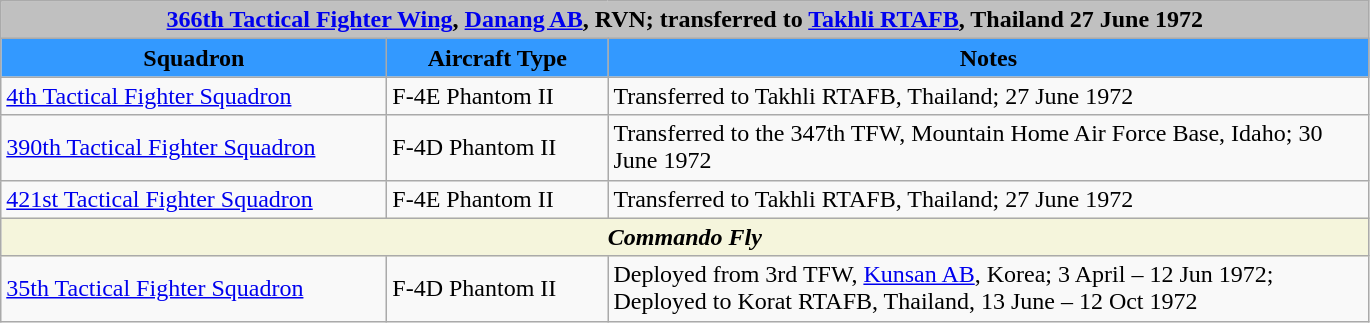<table class="wikitable">
<tr>
<td colspan="3" bgcolor=silver align=center><strong><a href='#'>366th Tactical Fighter Wing</a>, <a href='#'>Danang AB</a>, RVN; transferred to <a href='#'>Takhli RTAFB</a>, Thailand 27 June 1972</strong></td>
</tr>
<tr style="background: #3399ff;">
<td scope="col" style="width:250px;"align=center><span> <strong>Squadron</strong></span></td>
<td scope="col" style="width:140px;"align=center><span> <strong>Aircraft Type</strong></span></td>
<td scope="col" style="width:500px;"align=center><span> <strong>Notes</strong></span></td>
</tr>
<tr>
<td><a href='#'>4th Tactical Fighter Squadron</a></td>
<td>F-4E Phantom II</td>
<td>Transferred to Takhli RTAFB, Thailand; 27 June 1972</td>
</tr>
<tr>
<td><a href='#'>390th Tactical Fighter Squadron</a></td>
<td>F-4D Phantom II</td>
<td>Transferred to the 347th TFW, Mountain Home Air Force Base, Idaho; 30 June 1972</td>
</tr>
<tr>
<td><a href='#'>421st Tactical Fighter Squadron</a></td>
<td>F-4E Phantom II</td>
<td>Transferred to Takhli RTAFB, Thailand; 27 June 1972</td>
</tr>
<tr>
<td colspan="3" bgcolor=beige align=center><strong><em>Commando Fly</em></strong></td>
</tr>
<tr>
<td><a href='#'>35th Tactical Fighter Squadron</a></td>
<td>F-4D Phantom II</td>
<td>Deployed from 3rd TFW, <a href='#'>Kunsan AB</a>, Korea; 3 April – 12 Jun 1972; Deployed to Korat RTAFB, Thailand, 13 June – 12 Oct 1972</td>
</tr>
</table>
